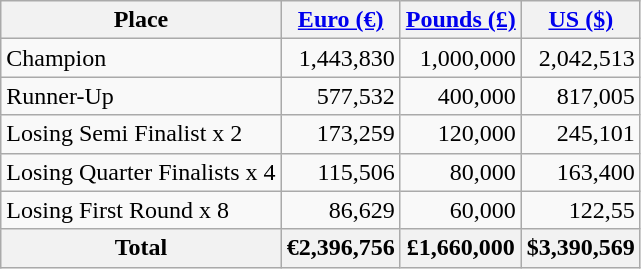<table class="wikitable">
<tr>
<th>Place</th>
<th><a href='#'>Euro (€)</a></th>
<th><a href='#'>Pounds (£)</a></th>
<th><a href='#'>US ($)</a></th>
</tr>
<tr>
<td>Champion</td>
<td align=right>1,443,830</td>
<td align=right>1,000,000</td>
<td align=right>2,042,513</td>
</tr>
<tr>
<td>Runner-Up</td>
<td align=right>577,532</td>
<td align=right>400,000</td>
<td align=right>817,005</td>
</tr>
<tr>
<td>Losing Semi Finalist x 2</td>
<td align=right>173,259</td>
<td align=right>120,000</td>
<td align=right>245,101</td>
</tr>
<tr>
<td>Losing Quarter Finalists x 4</td>
<td align=right>115,506</td>
<td align=right>80,000</td>
<td align=right>163,400</td>
</tr>
<tr>
<td>Losing First Round x 8</td>
<td align=right>86,629</td>
<td align=right>60,000</td>
<td align=right>122,55</td>
</tr>
<tr>
<th>Total</th>
<th>€2,396,756</th>
<th>£1,660,000</th>
<th align=right>$3,390,569</th>
</tr>
</table>
